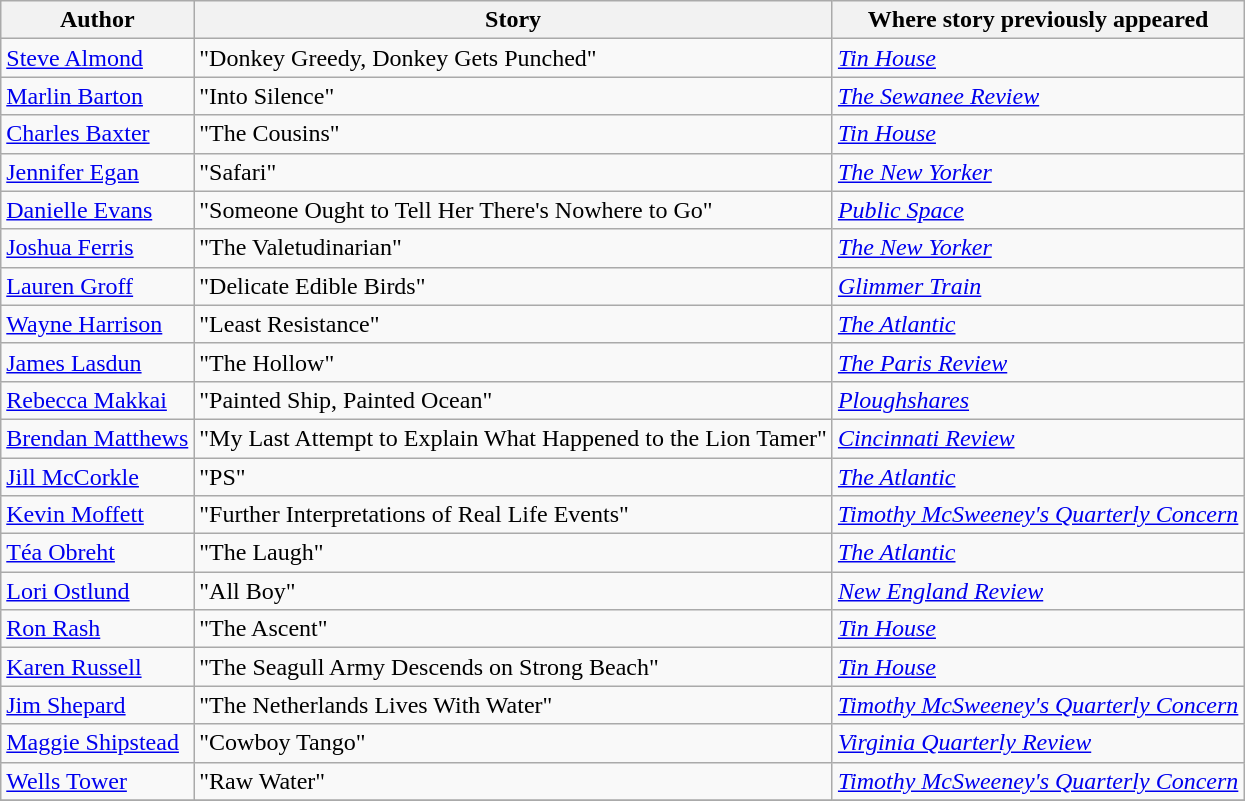<table class="wikitable">
<tr>
<th>Author</th>
<th>Story</th>
<th>Where story previously appeared</th>
</tr>
<tr>
<td><a href='#'>Steve Almond</a></td>
<td>"Donkey Greedy, Donkey Gets Punched"</td>
<td><em><a href='#'>Tin House</a></em></td>
</tr>
<tr>
<td><a href='#'>Marlin Barton</a></td>
<td>"Into Silence"</td>
<td><em><a href='#'>The Sewanee Review</a></em></td>
</tr>
<tr>
<td><a href='#'>Charles Baxter</a></td>
<td>"The Cousins"</td>
<td><em><a href='#'>Tin House</a></em></td>
</tr>
<tr>
<td><a href='#'>Jennifer Egan</a></td>
<td>"Safari"</td>
<td><em><a href='#'>The New Yorker</a></em></td>
</tr>
<tr>
<td><a href='#'>Danielle Evans</a></td>
<td>"Someone Ought to Tell Her There's Nowhere to Go"</td>
<td><em><a href='#'>Public Space</a></em></td>
</tr>
<tr>
<td><a href='#'>Joshua Ferris</a></td>
<td>"The Valetudinarian"</td>
<td><em><a href='#'>The New Yorker</a></em></td>
</tr>
<tr>
<td><a href='#'>Lauren Groff</a></td>
<td>"Delicate Edible Birds"</td>
<td><em><a href='#'>Glimmer Train</a></em></td>
</tr>
<tr>
<td><a href='#'>Wayne Harrison</a></td>
<td>"Least Resistance"</td>
<td><em><a href='#'>The Atlantic</a></em></td>
</tr>
<tr>
<td><a href='#'>James Lasdun</a></td>
<td>"The Hollow"</td>
<td><em><a href='#'>The Paris Review</a></em></td>
</tr>
<tr>
<td><a href='#'>Rebecca Makkai</a></td>
<td>"Painted Ship, Painted Ocean"</td>
<td><em><a href='#'>Ploughshares</a></em></td>
</tr>
<tr>
<td><a href='#'>Brendan Matthews</a></td>
<td>"My Last Attempt to Explain What Happened to the Lion Tamer"</td>
<td><em><a href='#'>Cincinnati Review</a></em></td>
</tr>
<tr>
<td><a href='#'>Jill McCorkle</a></td>
<td>"PS"</td>
<td><em><a href='#'>The Atlantic</a></em></td>
</tr>
<tr>
<td><a href='#'>Kevin Moffett</a></td>
<td>"Further Interpretations of Real Life Events"</td>
<td><em><a href='#'>Timothy McSweeney's Quarterly Concern</a></em></td>
</tr>
<tr>
<td><a href='#'>Téa Obreht</a></td>
<td>"The Laugh"</td>
<td><em><a href='#'>The Atlantic</a></em></td>
</tr>
<tr>
<td><a href='#'>Lori Ostlund</a></td>
<td>"All Boy"</td>
<td><em><a href='#'>New England Review</a></em></td>
</tr>
<tr>
<td><a href='#'>Ron Rash</a></td>
<td>"The Ascent"</td>
<td><em><a href='#'>Tin House</a></em></td>
</tr>
<tr>
<td><a href='#'>Karen Russell</a></td>
<td>"The Seagull Army Descends on Strong Beach"</td>
<td><em><a href='#'>Tin House</a></em></td>
</tr>
<tr>
<td><a href='#'>Jim Shepard</a></td>
<td>"The Netherlands Lives With Water"</td>
<td><em><a href='#'>Timothy McSweeney's Quarterly Concern</a></em></td>
</tr>
<tr>
<td><a href='#'>Maggie Shipstead</a></td>
<td>"Cowboy Tango"</td>
<td><em><a href='#'>Virginia Quarterly Review</a></em></td>
</tr>
<tr>
<td><a href='#'>Wells Tower</a></td>
<td>"Raw Water"</td>
<td><em><a href='#'>Timothy McSweeney's Quarterly Concern</a></em></td>
</tr>
<tr>
</tr>
</table>
